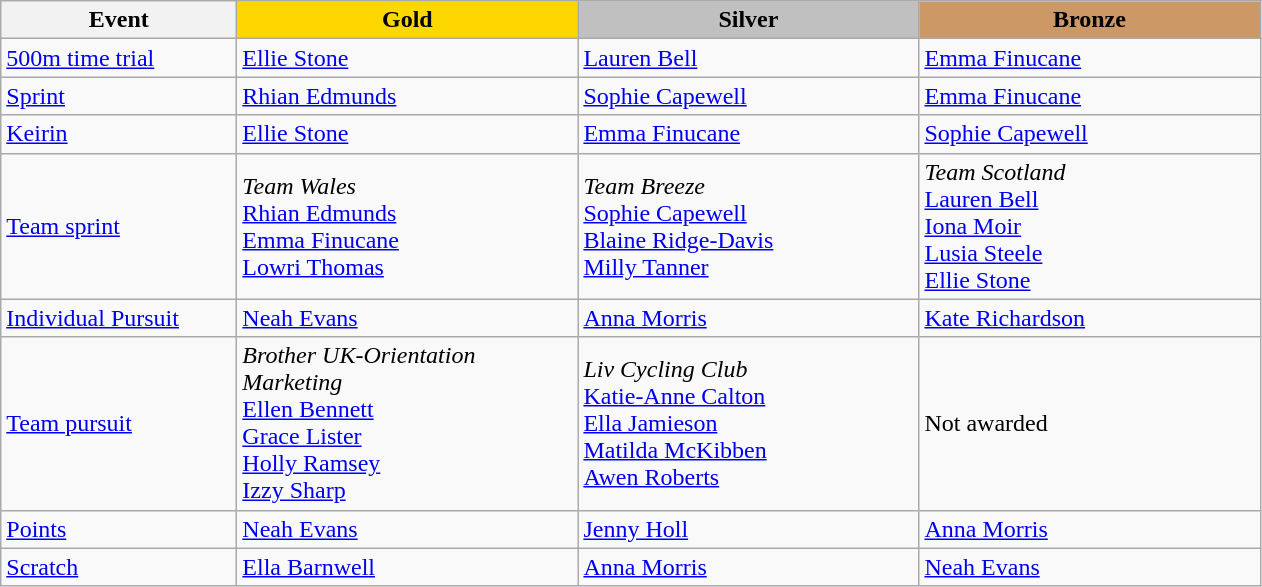<table class="wikitable" style="font-size: 100%">
<tr>
<th width=150>Event</th>
<th width=220 style="background-color: gold;">Gold</th>
<th width=220 style="background-color: silver;">Silver</th>
<th width=220 style="background-color: #cc9966;">Bronze</th>
</tr>
<tr>
<td><a href='#'>500m time trial</a></td>
<td><a href='#'>Ellie Stone</a></td>
<td><a href='#'>Lauren Bell</a></td>
<td><a href='#'>Emma Finucane</a></td>
</tr>
<tr>
<td><a href='#'>Sprint</a></td>
<td><a href='#'>Rhian Edmunds</a></td>
<td><a href='#'>Sophie Capewell</a></td>
<td><a href='#'>Emma Finucane</a></td>
</tr>
<tr>
<td><a href='#'>Keirin</a></td>
<td><a href='#'>Ellie Stone</a></td>
<td><a href='#'>Emma Finucane</a></td>
<td><a href='#'>Sophie Capewell</a></td>
</tr>
<tr>
<td><a href='#'>Team sprint</a></td>
<td><em>Team Wales</em><br><a href='#'>Rhian Edmunds</a><br><a href='#'>Emma Finucane</a><br><a href='#'>Lowri Thomas</a></td>
<td><em>Team Breeze</em><br><a href='#'>Sophie Capewell</a><br><a href='#'>Blaine Ridge-Davis</a><br><a href='#'>Milly Tanner</a></td>
<td><em>Team Scotland</em><br><a href='#'>Lauren Bell</a><br><a href='#'>Iona Moir</a><br><a href='#'>Lusia Steele</a><br><a href='#'>Ellie Stone</a></td>
</tr>
<tr>
<td><a href='#'>Individual Pursuit</a></td>
<td><a href='#'>Neah Evans</a></td>
<td><a href='#'>Anna Morris</a></td>
<td><a href='#'>Kate Richardson</a></td>
</tr>
<tr>
<td><a href='#'>Team pursuit</a></td>
<td><em>Brother UK-Orientation Marketing</em><br><a href='#'>Ellen Bennett</a><br><a href='#'>Grace Lister</a><br><a href='#'>Holly Ramsey</a><br><a href='#'>Izzy Sharp</a></td>
<td><em>Liv Cycling Club</em><br><a href='#'>Katie-Anne Calton</a><br><a href='#'>Ella Jamieson</a><br><a href='#'>Matilda McKibben</a><br><a href='#'>Awen Roberts</a></td>
<td>Not awarded</td>
</tr>
<tr>
<td><a href='#'>Points</a></td>
<td><a href='#'>Neah Evans</a></td>
<td><a href='#'>Jenny Holl</a></td>
<td><a href='#'>Anna Morris</a></td>
</tr>
<tr>
<td><a href='#'>Scratch</a></td>
<td><a href='#'>Ella Barnwell</a></td>
<td><a href='#'>Anna Morris</a></td>
<td><a href='#'>Neah Evans</a></td>
</tr>
</table>
